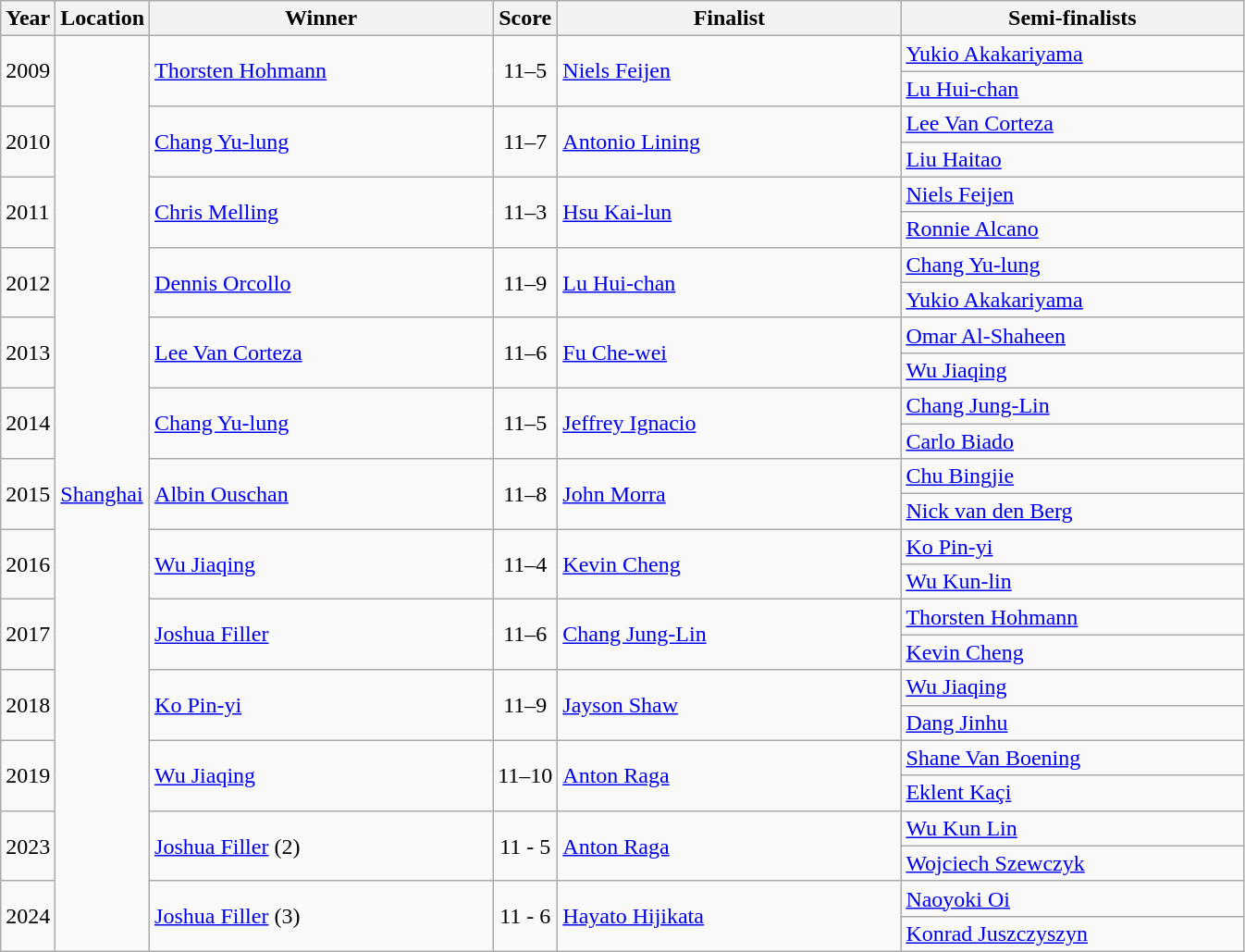<table class="wikitable sortable">
<tr>
<th>Year</th>
<th>Location</th>
<th style="width:15em">Winner</th>
<th>Score</th>
<th style="width:15em">Finalist</th>
<th style="width:15em">Semi-finalists</th>
</tr>
<tr>
<td rowspan="2">2009</td>
<td rowspan="30"> <a href='#'>Shanghai</a></td>
<td rowspan="2"> <a href='#'>Thorsten Hohmann</a></td>
<td rowspan="2" align="center">11–5</td>
<td rowspan="2"> <a href='#'>Niels Feijen</a></td>
<td> <a href='#'>Yukio Akakariyama</a></td>
</tr>
<tr>
<td> <a href='#'>Lu Hui-chan</a></td>
</tr>
<tr>
<td rowspan="2">2010</td>
<td rowspan="2"> <a href='#'>Chang Yu-lung</a></td>
<td rowspan="2" align="center">11–7</td>
<td rowspan="2"> <a href='#'>Antonio Lining</a></td>
<td> <a href='#'>Lee Van Corteza</a></td>
</tr>
<tr>
<td> <a href='#'>Liu Haitao</a></td>
</tr>
<tr>
<td rowspan="2">2011</td>
<td rowspan="2"> <a href='#'>Chris Melling</a></td>
<td rowspan="2" align="center">11–3</td>
<td rowspan="2"> <a href='#'>Hsu Kai-lun</a></td>
<td> <a href='#'>Niels Feijen</a></td>
</tr>
<tr>
<td> <a href='#'>Ronnie Alcano</a></td>
</tr>
<tr>
<td rowspan="2">2012</td>
<td rowspan="2"> <a href='#'>Dennis Orcollo</a></td>
<td rowspan="2" align="center">11–9</td>
<td rowspan="2"> <a href='#'>Lu Hui-chan</a></td>
<td> <a href='#'>Chang Yu-lung</a></td>
</tr>
<tr>
<td> <a href='#'>Yukio Akakariyama</a></td>
</tr>
<tr>
<td rowspan="2">2013</td>
<td rowspan="2"> <a href='#'>Lee Van Corteza</a></td>
<td rowspan="2" align="center">11–6</td>
<td rowspan="2"> <a href='#'>Fu Che-wei</a></td>
<td> <a href='#'>Omar Al-Shaheen</a></td>
</tr>
<tr>
<td> <a href='#'>Wu Jiaqing</a></td>
</tr>
<tr>
<td rowspan="2">2014</td>
<td rowspan="2"> <a href='#'>Chang Yu-lung</a> </td>
<td rowspan="2" align="center">11–5</td>
<td rowspan="2"> <a href='#'>Jeffrey Ignacio</a></td>
<td> <a href='#'>Chang Jung-Lin</a></td>
</tr>
<tr>
<td> <a href='#'>Carlo Biado</a></td>
</tr>
<tr>
<td rowspan="2">2015</td>
<td rowspan="2"> <a href='#'>Albin Ouschan</a></td>
<td rowspan="2" align="center">11–8</td>
<td rowspan="2"> <a href='#'>John Morra</a></td>
<td> <a href='#'>Chu Bingjie</a></td>
</tr>
<tr>
<td> <a href='#'>Nick van den Berg</a></td>
</tr>
<tr>
<td rowspan="2">2016</td>
<td rowspan="2"> <a href='#'>Wu Jiaqing</a></td>
<td rowspan="2" align="center">11–4</td>
<td rowspan="2"> <a href='#'>Kevin Cheng</a></td>
<td> <a href='#'>Ko Pin-yi</a></td>
</tr>
<tr>
<td> <a href='#'>Wu Kun-lin</a></td>
</tr>
<tr>
<td rowspan="2">2017</td>
<td rowspan="2"> <a href='#'>Joshua Filler</a></td>
<td rowspan="2" align="center">11–6</td>
<td rowspan="2"> <a href='#'>Chang Jung-Lin</a></td>
<td> <a href='#'>Thorsten Hohmann</a></td>
</tr>
<tr>
<td> <a href='#'>Kevin Cheng</a></td>
</tr>
<tr>
<td rowspan="2">2018</td>
<td rowspan="2"> <a href='#'>Ko Pin-yi</a></td>
<td rowspan="2" align="center">11–9</td>
<td rowspan="2"> <a href='#'>Jayson Shaw</a></td>
<td> <a href='#'>Wu Jiaqing</a></td>
</tr>
<tr>
<td> <a href='#'>Dang Jinhu</a></td>
</tr>
<tr>
<td rowspan="2">2019</td>
<td rowspan="2"> <a href='#'>Wu Jiaqing</a> </td>
<td rowspan="2" align="center">11–10</td>
<td rowspan="2"> <a href='#'>Anton Raga</a></td>
<td> <a href='#'>Shane Van Boening</a></td>
</tr>
<tr>
<td> <a href='#'>Eklent Kaçi</a></td>
</tr>
<tr>
<td rowspan="2">2023</td>
<td rowspan="2"> <a href='#'>Joshua Filler</a> (2)</td>
<td rowspan="2" align="center">11 - 5</td>
<td rowspan="2"> <a href='#'>Anton Raga</a></td>
<td> <a href='#'>Wu Kun Lin</a></td>
</tr>
<tr>
<td> <a href='#'>Wojciech Szewczyk</a></td>
</tr>
<tr>
<td rowspan="2">2024</td>
<td rowspan="2"> <a href='#'>Joshua Filler</a> (3)</td>
<td rowspan="2" align="center">11 - 6</td>
<td rowspan="2"> <a href='#'>Hayato Hijikata</a></td>
<td> <a href='#'>Naoyoki Oi</a></td>
</tr>
<tr>
<td> <a href='#'>Konrad Juszczyszyn</a></td>
</tr>
</table>
